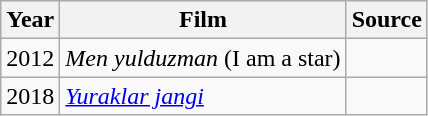<table class="wikitable sortable">
<tr>
<th>Year</th>
<th>Film</th>
<th>Source</th>
</tr>
<tr>
<td>2012</td>
<td><em>Men yulduzman</em> (I am a star)</td>
<td></td>
</tr>
<tr>
<td>2018</td>
<td><em><a href='#'>Yuraklar jangi</a></em></td>
<td></td>
</tr>
</table>
